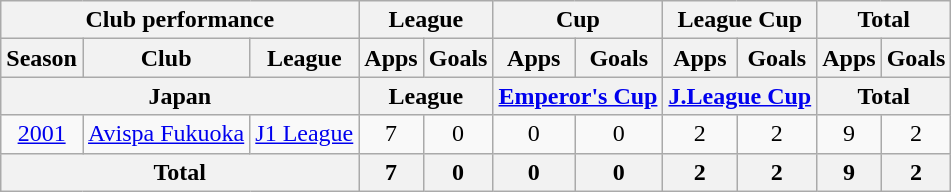<table class="wikitable" style="text-align:center;">
<tr>
<th colspan=3>Club performance</th>
<th colspan=2>League</th>
<th colspan=2>Cup</th>
<th colspan=2>League Cup</th>
<th colspan=2>Total</th>
</tr>
<tr>
<th>Season</th>
<th>Club</th>
<th>League</th>
<th>Apps</th>
<th>Goals</th>
<th>Apps</th>
<th>Goals</th>
<th>Apps</th>
<th>Goals</th>
<th>Apps</th>
<th>Goals</th>
</tr>
<tr>
<th colspan=3>Japan</th>
<th colspan=2>League</th>
<th colspan=2><a href='#'>Emperor's Cup</a></th>
<th colspan=2><a href='#'>J.League Cup</a></th>
<th colspan=2>Total</th>
</tr>
<tr>
<td><a href='#'>2001</a></td>
<td><a href='#'>Avispa Fukuoka</a></td>
<td><a href='#'>J1 League</a></td>
<td>7</td>
<td>0</td>
<td>0</td>
<td>0</td>
<td>2</td>
<td>2</td>
<td>9</td>
<td>2</td>
</tr>
<tr>
<th colspan=3>Total</th>
<th>7</th>
<th>0</th>
<th>0</th>
<th>0</th>
<th>2</th>
<th>2</th>
<th>9</th>
<th>2</th>
</tr>
</table>
